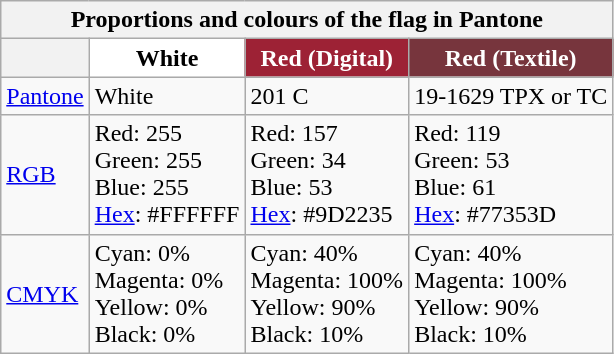<table class = "wikitable">
<tr>
<th colspan="4">Proportions and colours of the flag in Pantone<br></th>
</tr>
<tr>
<th></th>
<th style = "background-color:#FFFFFF">White</th>
<th style = "background-color:#9D2235;color:white">Red (Digital)</th>
<th style = "background-color:#77353D;color:white">Red (Textile)</th>
</tr>
<tr>
<td><a href='#'>Pantone</a></td>
<td>White</td>
<td>201 C</td>
<td>19-1629 TPX or TC</td>
</tr>
<tr>
<td><a href='#'>RGB</a></td>
<td>Red: 255<br>Green: 255<br>Blue: 255<br><a href='#'>Hex</a>: #FFFFFF</td>
<td>Red: 157<br>Green: 34<br>Blue: 53<br><a href='#'>Hex</a>: #9D2235</td>
<td>Red: 119<br>Green: 53<br>Blue: 61<br><a href='#'>Hex</a>: #77353D</td>
</tr>
<tr>
<td><a href='#'>CMYK</a></td>
<td>Cyan: 0%<br>Magenta: 0%<br>Yellow: 0%<br>Black: 0%</td>
<td>Cyan: 40%<br>Magenta: 100%<br>Yellow: 90%<br>Black: 10%</td>
<td>Cyan: 40%<br>Magenta: 100%<br>Yellow: 90%<br>Black: 10%</td>
</tr>
</table>
